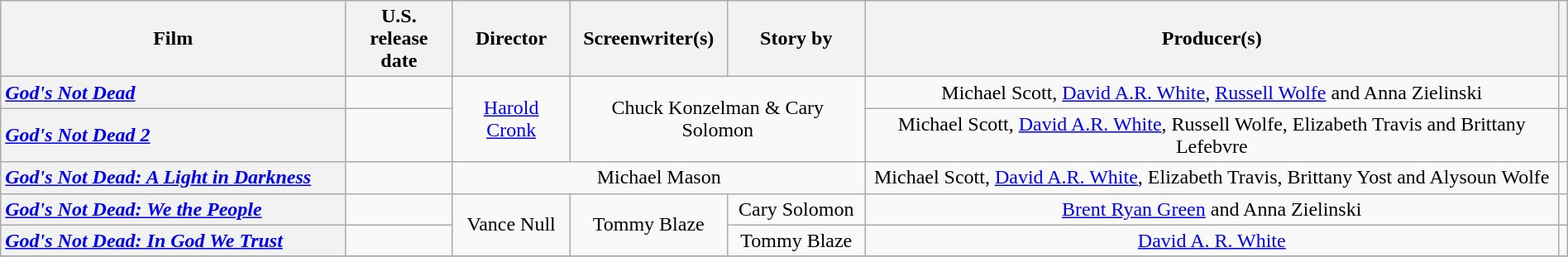<table class="wikitable plainrowheaders" style="text-align:center" width=100%>
<tr>
<th scope="col" style="width:22%;">Film</th>
<th scope="col">U.S. <br>release date</th>
<th scope="col">Director</th>
<th scope="col">Screenwriter(s)</th>
<th scope="col">Story by</th>
<th scope="col">Producer(s)</th>
<th scope="col"></th>
</tr>
<tr>
<th scope="row" style="text-align:left"><em><a href='#'>God's Not Dead</a></em></th>
<td style="text-align:center"></td>
<td rowspan="2"><a href='#'>Harold Cronk</a></td>
<td colspan="2" rowspan="2">Chuck Konzelman & Cary Solomon</td>
<td>Michael Scott, <a href='#'>David A.R. White</a>, <a href='#'>Russell Wolfe</a> and Anna Zielinski</td>
<td></td>
</tr>
<tr>
<th scope="row" style="text-align:left"><em><a href='#'>God's Not Dead 2</a></em></th>
<td style="text-align:center"></td>
<td>Michael Scott, <a href='#'>David A.R. White</a>, Russell Wolfe, Elizabeth Travis and Brittany Lefebvre</td>
<td></td>
</tr>
<tr>
<th scope="row" style="text-align:left"><em><a href='#'>God's Not Dead: A Light in Darkness</a></em></th>
<td></td>
<td colspan="3">Michael Mason</td>
<td>Michael Scott, <a href='#'>David A.R. White</a>, Elizabeth Travis, Brittany Yost and Alysoun Wolfe</td>
<td></td>
</tr>
<tr>
<th scope="row" style="text-align:left"><em><a href='#'>God's Not Dead: We the People</a></em></th>
<td></td>
<td rowspan="2">Vance Null</td>
<td rowspan="2">Tommy Blaze</td>
<td>Cary Solomon</td>
<td><a href='#'>Brent Ryan Green</a> and Anna Zielinski</td>
<td></td>
</tr>
<tr>
<th scope="row" style="text-align:left"><em><a href='#'>God's Not Dead: In God We Trust</a></em></th>
<td></td>
<td>Tommy Blaze</td>
<td><a href='#'>David A. R. White</a></td>
<td></td>
</tr>
<tr>
</tr>
</table>
